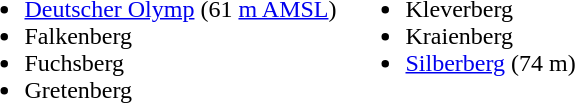<table>
<tr>
<td width = "250"><br><ul><li><a href='#'>Deutscher Olymp</a> (61 <a href='#'>m AMSL</a>)</li><li>Falkenberg</li><li>Fuchsberg</li><li>Gretenberg</li></ul></td>
<td valign=top><br><ul><li>Kleverberg</li><li>Kraienberg</li><li><a href='#'>Silberberg</a> (74 m)</li></ul></td>
</tr>
</table>
